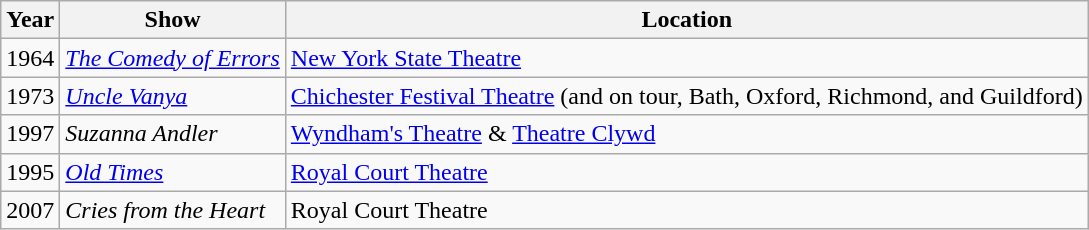<table class="wikitable sortable">
<tr>
<th>Year</th>
<th>Show</th>
<th>Location</th>
</tr>
<tr>
<td>1964</td>
<td data-sort-value="Comedy of Errors, The"><em><a href='#'>The Comedy of Errors</a></em></td>
<td><a href='#'>New York State Theatre</a></td>
</tr>
<tr>
<td>1973</td>
<td><em><a href='#'>Uncle Vanya</a></em></td>
<td><a href='#'>Chichester Festival Theatre</a> (and on tour, Bath, Oxford, Richmond, and Guildford)</td>
</tr>
<tr>
<td>1997</td>
<td><em>Suzanna Andler</em></td>
<td><a href='#'>Wyndham's Theatre</a> & <a href='#'>Theatre Clywd</a></td>
</tr>
<tr>
<td>1995</td>
<td><em><a href='#'>Old Times</a></em></td>
<td><a href='#'>Royal Court Theatre</a></td>
</tr>
<tr>
<td>2007</td>
<td><em>Cries from the Heart</em></td>
<td>Royal Court Theatre</td>
</tr>
</table>
